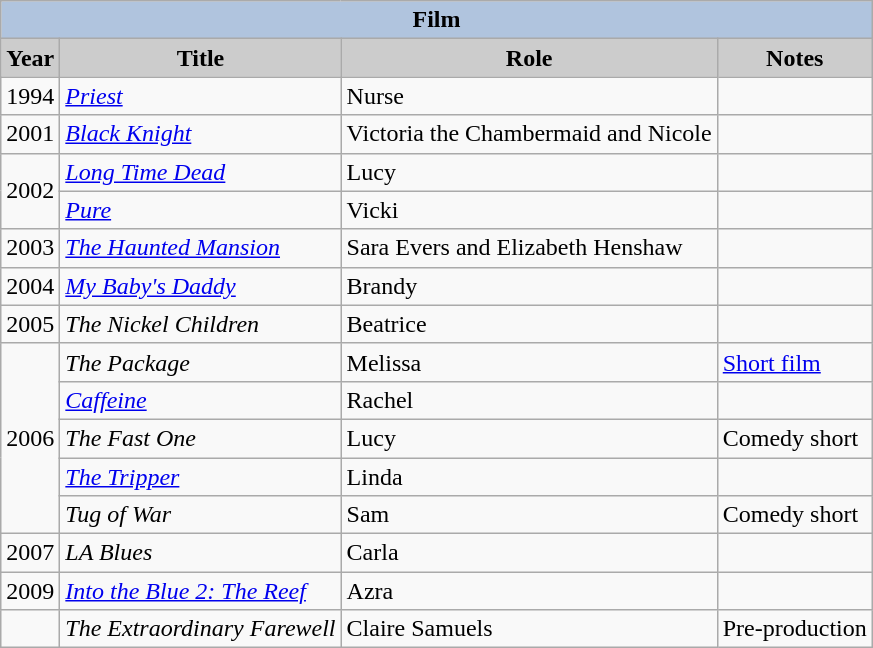<table class="wikitable">
<tr>
<th colspan=4 style="background:#B0C4DE;">Film</th>
</tr>
<tr>
<th style="background: #CCCCCC;">Year</th>
<th style="background: #CCCCCC;">Title</th>
<th style="background: #CCCCCC;">Role</th>
<th style="background: #CCCCCC;">Notes</th>
</tr>
<tr>
<td>1994</td>
<td><em><a href='#'>Priest</a></em></td>
<td>Nurse</td>
<td></td>
</tr>
<tr>
<td>2001</td>
<td><em><a href='#'>Black Knight</a></em></td>
<td>Victoria the Chambermaid and Nicole</td>
<td></td>
</tr>
<tr>
<td rowspan="2">2002</td>
<td><em><a href='#'>Long Time Dead</a></em></td>
<td>Lucy</td>
<td></td>
</tr>
<tr>
<td><em><a href='#'>Pure</a></em></td>
<td>Vicki</td>
<td></td>
</tr>
<tr>
<td>2003</td>
<td><em><a href='#'>The Haunted Mansion</a></em></td>
<td>Sara Evers and Elizabeth Henshaw</td>
<td></td>
</tr>
<tr>
<td>2004</td>
<td><em><a href='#'>My Baby's Daddy</a></em></td>
<td>Brandy</td>
<td></td>
</tr>
<tr>
<td>2005</td>
<td><em>The Nickel Children</em></td>
<td>Beatrice</td>
<td></td>
</tr>
<tr>
<td rowspan="5">2006</td>
<td><em>The Package</em></td>
<td>Melissa</td>
<td><a href='#'>Short film</a></td>
</tr>
<tr>
<td><em><a href='#'>Caffeine</a></em></td>
<td>Rachel</td>
<td></td>
</tr>
<tr>
<td><em>The Fast One</em></td>
<td>Lucy</td>
<td>Comedy short</td>
</tr>
<tr>
<td><em><a href='#'>The Tripper</a></em></td>
<td>Linda</td>
<td></td>
</tr>
<tr>
<td><em>Tug of War</em></td>
<td>Sam</td>
<td>Comedy short</td>
</tr>
<tr>
<td>2007</td>
<td><em>LA Blues</em></td>
<td>Carla</td>
<td></td>
</tr>
<tr>
<td>2009</td>
<td><em><a href='#'>Into the Blue 2: The Reef</a></em></td>
<td>Azra</td>
<td></td>
</tr>
<tr>
<td></td>
<td><em>The Extraordinary Farewell</em></td>
<td>Claire Samuels</td>
<td>Pre-production</td>
</tr>
</table>
